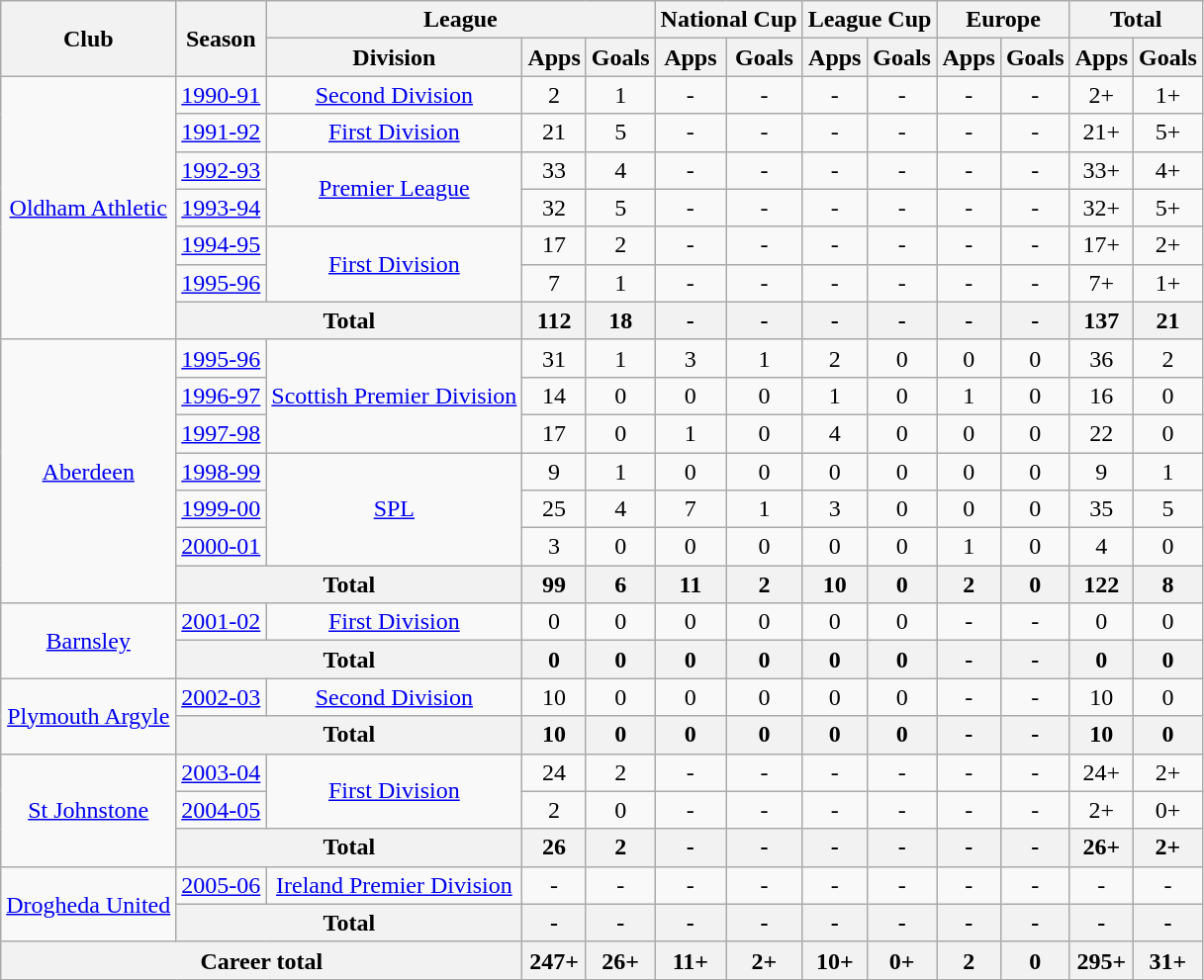<table class="wikitable" style="text-align:center">
<tr>
<th rowspan="2">Club</th>
<th rowspan="2">Season</th>
<th colspan="3">League</th>
<th colspan="2">National Cup</th>
<th colspan="2">League Cup</th>
<th colspan="2">Europe</th>
<th colspan="2">Total</th>
</tr>
<tr>
<th>Division</th>
<th>Apps</th>
<th>Goals</th>
<th>Apps</th>
<th>Goals</th>
<th>Apps</th>
<th>Goals</th>
<th>Apps</th>
<th>Goals</th>
<th>Apps</th>
<th>Goals</th>
</tr>
<tr>
<td rowspan="7"><a href='#'>Oldham Athletic</a></td>
<td><a href='#'>1990-91</a></td>
<td><a href='#'>Second Division</a></td>
<td>2</td>
<td>1</td>
<td>-</td>
<td>-</td>
<td>-</td>
<td>-</td>
<td>-</td>
<td>-</td>
<td>2+</td>
<td>1+</td>
</tr>
<tr>
<td><a href='#'>1991-92</a></td>
<td><a href='#'>First Division</a></td>
<td>21</td>
<td>5</td>
<td>-</td>
<td>-</td>
<td>-</td>
<td>-</td>
<td>-</td>
<td>-</td>
<td>21+</td>
<td>5+</td>
</tr>
<tr>
<td><a href='#'>1992-93</a></td>
<td rowspan="2"><a href='#'>Premier League</a></td>
<td>33</td>
<td>4</td>
<td>-</td>
<td>-</td>
<td>-</td>
<td>-</td>
<td>-</td>
<td>-</td>
<td>33+</td>
<td>4+</td>
</tr>
<tr>
<td><a href='#'>1993-94</a></td>
<td>32</td>
<td>5</td>
<td>-</td>
<td>-</td>
<td>-</td>
<td>-</td>
<td>-</td>
<td>-</td>
<td>32+</td>
<td>5+</td>
</tr>
<tr>
<td><a href='#'>1994-95</a></td>
<td rowspan="2"><a href='#'>First Division</a></td>
<td>17</td>
<td>2</td>
<td>-</td>
<td>-</td>
<td>-</td>
<td>-</td>
<td>-</td>
<td>-</td>
<td>17+</td>
<td>2+</td>
</tr>
<tr>
<td><a href='#'>1995-96</a></td>
<td>7</td>
<td>1</td>
<td>-</td>
<td>-</td>
<td>-</td>
<td>-</td>
<td>-</td>
<td>-</td>
<td>7+</td>
<td>1+</td>
</tr>
<tr>
<th colspan="2">Total</th>
<th>112</th>
<th>18</th>
<th>-</th>
<th>-</th>
<th>-</th>
<th>-</th>
<th>-</th>
<th>-</th>
<th>137</th>
<th>21</th>
</tr>
<tr>
<td rowspan="7"><a href='#'>Aberdeen</a></td>
<td><a href='#'>1995-96</a></td>
<td rowspan="3"><a href='#'>Scottish Premier Division</a></td>
<td>31</td>
<td>1</td>
<td>3</td>
<td>1</td>
<td>2</td>
<td>0</td>
<td>0</td>
<td>0</td>
<td>36</td>
<td>2</td>
</tr>
<tr>
<td><a href='#'>1996-97</a></td>
<td>14</td>
<td>0</td>
<td>0</td>
<td>0</td>
<td>1</td>
<td>0</td>
<td>1</td>
<td>0</td>
<td>16</td>
<td>0</td>
</tr>
<tr>
<td><a href='#'>1997-98</a></td>
<td>17</td>
<td>0</td>
<td>1</td>
<td>0</td>
<td>4</td>
<td>0</td>
<td>0</td>
<td>0</td>
<td>22</td>
<td>0</td>
</tr>
<tr>
<td><a href='#'>1998-99</a></td>
<td rowspan="3"><a href='#'>SPL</a></td>
<td>9</td>
<td>1</td>
<td>0</td>
<td>0</td>
<td>0</td>
<td>0</td>
<td>0</td>
<td>0</td>
<td>9</td>
<td>1</td>
</tr>
<tr>
<td><a href='#'>1999-00</a></td>
<td>25</td>
<td>4</td>
<td>7</td>
<td>1</td>
<td>3</td>
<td>0</td>
<td>0</td>
<td>0</td>
<td>35</td>
<td>5</td>
</tr>
<tr>
<td><a href='#'>2000-01</a></td>
<td>3</td>
<td>0</td>
<td>0</td>
<td>0</td>
<td>0</td>
<td>0</td>
<td>1</td>
<td>0</td>
<td>4</td>
<td>0</td>
</tr>
<tr>
<th colspan="2">Total</th>
<th>99</th>
<th>6</th>
<th>11</th>
<th>2</th>
<th>10</th>
<th>0</th>
<th>2</th>
<th>0</th>
<th>122</th>
<th>8</th>
</tr>
<tr>
<td rowspan="2"><a href='#'>Barnsley</a></td>
<td><a href='#'>2001-02</a></td>
<td><a href='#'>First Division</a></td>
<td>0</td>
<td>0</td>
<td>0</td>
<td>0</td>
<td>0</td>
<td>0</td>
<td>-</td>
<td>-</td>
<td>0</td>
<td>0</td>
</tr>
<tr>
<th colspan="2">Total</th>
<th>0</th>
<th>0</th>
<th>0</th>
<th>0</th>
<th>0</th>
<th>0</th>
<th>-</th>
<th>-</th>
<th>0</th>
<th>0</th>
</tr>
<tr>
<td rowspan="2"><a href='#'>Plymouth Argyle</a></td>
<td><a href='#'>2002-03</a></td>
<td><a href='#'>Second Division</a></td>
<td>10</td>
<td>0</td>
<td>0</td>
<td>0</td>
<td>0</td>
<td>0</td>
<td>-</td>
<td>-</td>
<td>10</td>
<td>0</td>
</tr>
<tr>
<th colspan="2">Total</th>
<th>10</th>
<th>0</th>
<th>0</th>
<th>0</th>
<th>0</th>
<th>0</th>
<th>-</th>
<th>-</th>
<th>10</th>
<th>0</th>
</tr>
<tr>
<td rowspan="3"><a href='#'>St Johnstone</a></td>
<td><a href='#'>2003-04</a></td>
<td rowspan="2"><a href='#'>First Division</a></td>
<td>24</td>
<td>2</td>
<td>-</td>
<td>-</td>
<td>-</td>
<td>-</td>
<td>-</td>
<td>-</td>
<td>24+</td>
<td>2+</td>
</tr>
<tr>
<td><a href='#'>2004-05</a></td>
<td>2</td>
<td>0</td>
<td>-</td>
<td>-</td>
<td>-</td>
<td>-</td>
<td>-</td>
<td>-</td>
<td>2+</td>
<td>0+</td>
</tr>
<tr>
<th colspan="2">Total</th>
<th>26</th>
<th>2</th>
<th>-</th>
<th>-</th>
<th>-</th>
<th>-</th>
<th>-</th>
<th>-</th>
<th>26+</th>
<th>2+</th>
</tr>
<tr>
<td rowspan="2"><a href='#'>Drogheda United</a></td>
<td><a href='#'>2005-06</a></td>
<td><a href='#'>Ireland Premier Division</a></td>
<td>-</td>
<td>-</td>
<td>-</td>
<td>-</td>
<td>-</td>
<td>-</td>
<td>-</td>
<td>-</td>
<td>-</td>
<td>-</td>
</tr>
<tr>
<th colspan="2">Total</th>
<th>-</th>
<th>-</th>
<th>-</th>
<th>-</th>
<th>-</th>
<th>-</th>
<th>-</th>
<th>-</th>
<th>-</th>
<th>-</th>
</tr>
<tr>
<th colspan="3">Career total</th>
<th>247+</th>
<th>26+</th>
<th>11+</th>
<th>2+</th>
<th>10+</th>
<th>0+</th>
<th>2</th>
<th>0</th>
<th>295+</th>
<th>31+</th>
</tr>
</table>
